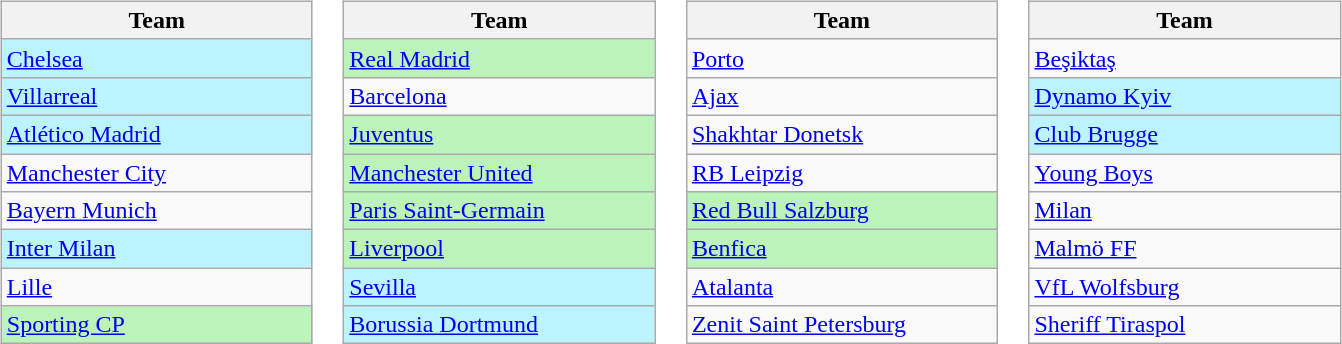<table>
<tr valign=top>
<td><br><table class="wikitable">
<tr>
<th width=200>Team</th>
</tr>
<tr bgcolor=#BBF3FF>
<td> <a href='#'>Chelsea</a></td>
</tr>
<tr bgcolor=#BBF3FF>
<td> <a href='#'>Villarreal</a></td>
</tr>
<tr bgcolor=#BBF3FF>
<td> <a href='#'>Atlético Madrid</a></td>
</tr>
<tr>
<td> <a href='#'>Manchester City</a></td>
</tr>
<tr>
<td> <a href='#'>Bayern Munich</a></td>
</tr>
<tr bgcolor=#BBF3FF>
<td> <a href='#'>Inter Milan</a></td>
</tr>
<tr>
<td> <a href='#'>Lille</a></td>
</tr>
<tr bgcolor=#BBF3BB>
<td> <a href='#'>Sporting CP</a></td>
</tr>
</table>
</td>
<td><br><table class="wikitable">
<tr>
<th width=200>Team</th>
</tr>
<tr bgcolor=#BBF3BB>
<td> <a href='#'>Real Madrid</a></td>
</tr>
<tr>
<td> <a href='#'>Barcelona</a></td>
</tr>
<tr bgcolor=#BBF3BB>
<td> <a href='#'>Juventus</a></td>
</tr>
<tr bgcolor=#BBF3BB>
<td> <a href='#'>Manchester United</a></td>
</tr>
<tr bgcolor=#BBF3BB>
<td> <a href='#'>Paris Saint-Germain</a></td>
</tr>
<tr bgcolor=#BBF3BB>
<td> <a href='#'>Liverpool</a></td>
</tr>
<tr bgcolor=#BBF3FF>
<td> <a href='#'>Sevilla</a></td>
</tr>
<tr bgcolor=#BBF3FF>
<td> <a href='#'>Borussia Dortmund</a></td>
</tr>
</table>
</td>
<td><br><table class="wikitable">
<tr>
<th width=200>Team</th>
</tr>
<tr>
<td> <a href='#'>Porto</a></td>
</tr>
<tr>
<td> <a href='#'>Ajax</a></td>
</tr>
<tr>
<td> <a href='#'>Shakhtar Donetsk</a></td>
</tr>
<tr>
<td> <a href='#'>RB Leipzig</a></td>
</tr>
<tr bgcolor=#BBF3BB>
<td> <a href='#'>Red Bull Salzburg</a></td>
</tr>
<tr bgcolor=#BBF3BB>
<td> <a href='#'>Benfica</a></td>
</tr>
<tr>
<td> <a href='#'>Atalanta</a></td>
</tr>
<tr>
<td> <a href='#'>Zenit Saint Petersburg</a></td>
</tr>
</table>
</td>
<td><br><table class="wikitable">
<tr>
<th width=200>Team</th>
</tr>
<tr>
<td> <a href='#'>Beşiktaş</a></td>
</tr>
<tr bgcolor=#BBF3FF>
<td> <a href='#'>Dynamo Kyiv</a></td>
</tr>
<tr bgcolor=#BBF3FF>
<td> <a href='#'>Club Brugge</a></td>
</tr>
<tr>
<td> <a href='#'>Young Boys</a></td>
</tr>
<tr>
<td> <a href='#'>Milan</a></td>
</tr>
<tr>
<td> <a href='#'>Malmö FF</a></td>
</tr>
<tr>
<td> <a href='#'>VfL Wolfsburg</a></td>
</tr>
<tr>
<td> <a href='#'>Sheriff Tiraspol</a></td>
</tr>
</table>
</td>
</tr>
</table>
